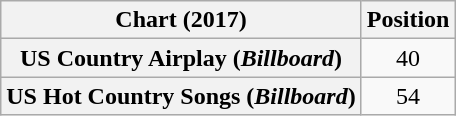<table class="wikitable sortable plainrowheaders" style="text-align:center">
<tr>
<th scope="col">Chart (2017)</th>
<th scope="col">Position</th>
</tr>
<tr>
<th scope="row">US Country Airplay (<em>Billboard</em>)</th>
<td>40</td>
</tr>
<tr>
<th scope="row">US Hot Country Songs (<em>Billboard</em>)</th>
<td>54</td>
</tr>
</table>
